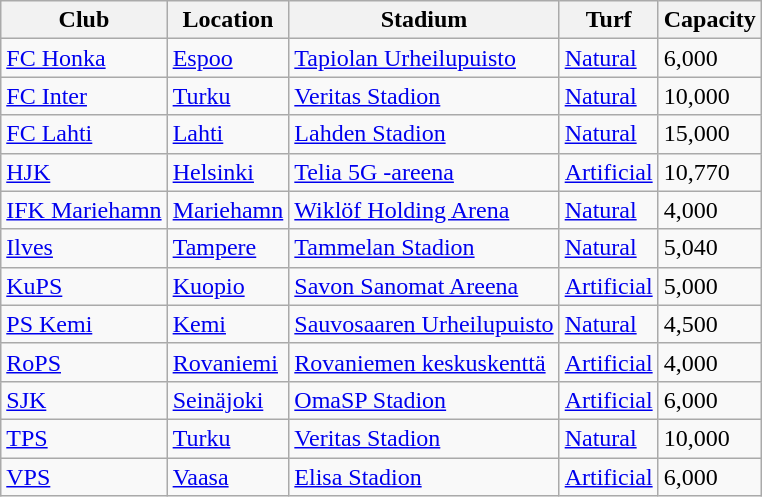<table class="wikitable sortable">
<tr>
<th>Club</th>
<th>Location</th>
<th>Stadium</th>
<th>Turf</th>
<th>Capacity</th>
</tr>
<tr>
<td><a href='#'>FC Honka</a></td>
<td><a href='#'>Espoo</a></td>
<td><a href='#'>Tapiolan Urheilupuisto</a></td>
<td><a href='#'>Natural</a></td>
<td>6,000</td>
</tr>
<tr>
<td><a href='#'>FC Inter</a></td>
<td><a href='#'>Turku</a></td>
<td><a href='#'>Veritas Stadion</a></td>
<td><a href='#'>Natural</a></td>
<td>10,000</td>
</tr>
<tr>
<td><a href='#'>FC Lahti</a></td>
<td><a href='#'>Lahti</a></td>
<td><a href='#'>Lahden Stadion</a></td>
<td><a href='#'>Natural</a></td>
<td>15,000</td>
</tr>
<tr>
<td><a href='#'>HJK</a></td>
<td><a href='#'>Helsinki</a></td>
<td><a href='#'>Telia 5G -areena</a></td>
<td><a href='#'>Artificial</a></td>
<td>10,770</td>
</tr>
<tr>
<td><a href='#'>IFK Mariehamn</a></td>
<td><a href='#'>Mariehamn</a></td>
<td><a href='#'>Wiklöf Holding Arena</a></td>
<td><a href='#'>Natural</a></td>
<td>4,000</td>
</tr>
<tr>
<td><a href='#'>Ilves</a></td>
<td><a href='#'>Tampere</a></td>
<td><a href='#'>Tammelan Stadion</a></td>
<td><a href='#'>Natural</a></td>
<td>5,040</td>
</tr>
<tr>
<td><a href='#'>KuPS</a></td>
<td><a href='#'>Kuopio</a></td>
<td><a href='#'>Savon Sanomat Areena</a></td>
<td><a href='#'>Artificial</a></td>
<td>5,000</td>
</tr>
<tr>
<td><a href='#'>PS Kemi</a></td>
<td><a href='#'>Kemi</a></td>
<td><a href='#'>Sauvosaaren Urheilupuisto</a></td>
<td><a href='#'>Natural</a></td>
<td>4,500</td>
</tr>
<tr>
<td><a href='#'>RoPS</a></td>
<td><a href='#'>Rovaniemi</a></td>
<td><a href='#'>Rovaniemen keskuskenttä</a></td>
<td><a href='#'>Artificial</a></td>
<td>4,000</td>
</tr>
<tr>
<td><a href='#'>SJK</a></td>
<td><a href='#'>Seinäjoki</a></td>
<td><a href='#'>OmaSP Stadion</a></td>
<td><a href='#'>Artificial</a></td>
<td>6,000</td>
</tr>
<tr>
<td><a href='#'>TPS</a></td>
<td><a href='#'>Turku</a></td>
<td><a href='#'>Veritas Stadion</a></td>
<td><a href='#'>Natural</a></td>
<td>10,000</td>
</tr>
<tr>
<td><a href='#'>VPS</a></td>
<td><a href='#'>Vaasa</a></td>
<td><a href='#'>Elisa Stadion</a></td>
<td><a href='#'>Artificial</a></td>
<td>6,000</td>
</tr>
</table>
